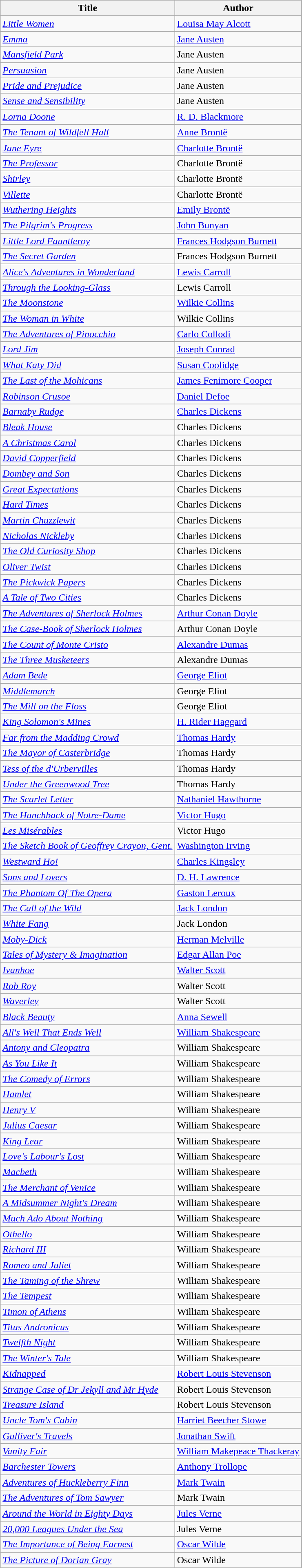<table class="wikitable sortable mw-collapsible">
<tr>
<th>Title</th>
<th>Author</th>
</tr>
<tr>
<td><em><a href='#'>Little Women</a></em></td>
<td><a href='#'>Louisa May Alcott</a></td>
</tr>
<tr>
<td><em><a href='#'>Emma</a></em></td>
<td><a href='#'>Jane Austen</a></td>
</tr>
<tr>
<td><em><a href='#'>Mansfield Park</a></em></td>
<td>Jane Austen</td>
</tr>
<tr>
<td><em><a href='#'>Persuasion</a></em></td>
<td>Jane Austen</td>
</tr>
<tr>
<td><em><a href='#'>Pride and Prejudice</a></em></td>
<td>Jane Austen</td>
</tr>
<tr>
<td><em><a href='#'>Sense and Sensibility</a></em></td>
<td>Jane Austen</td>
</tr>
<tr>
<td><em><a href='#'>Lorna Doone</a></em></td>
<td><a href='#'>R. D. Blackmore</a></td>
</tr>
<tr>
<td><em><a href='#'>The Tenant of Wildfell Hall</a></em></td>
<td><a href='#'>Anne Brontë</a></td>
</tr>
<tr>
<td><em><a href='#'>Jane Eyre</a></em></td>
<td><a href='#'>Charlotte Brontë</a></td>
</tr>
<tr>
<td><em><a href='#'>The Professor</a></em></td>
<td>Charlotte Brontë</td>
</tr>
<tr>
<td><em><a href='#'>Shirley</a></em></td>
<td>Charlotte Brontë</td>
</tr>
<tr>
<td><em><a href='#'>Villette</a></em></td>
<td>Charlotte Brontë</td>
</tr>
<tr>
<td><em><a href='#'>Wuthering Heights</a></em></td>
<td><a href='#'>Emily Brontë</a></td>
</tr>
<tr>
<td><em><a href='#'>The Pilgrim's Progress</a></em></td>
<td><a href='#'>John Bunyan</a></td>
</tr>
<tr>
<td><em><a href='#'>Little Lord Fauntleroy</a></em></td>
<td><a href='#'>Frances Hodgson Burnett</a></td>
</tr>
<tr>
<td><em><a href='#'>The Secret Garden</a></em></td>
<td>Frances Hodgson Burnett</td>
</tr>
<tr>
<td><em><a href='#'>Alice's Adventures in Wonderland</a></em></td>
<td><a href='#'>Lewis Carroll</a></td>
</tr>
<tr>
<td><em><a href='#'>Through the Looking-Glass</a></em></td>
<td>Lewis Carroll</td>
</tr>
<tr>
<td><em><a href='#'>The Moonstone</a></em></td>
<td><a href='#'>Wilkie Collins</a></td>
</tr>
<tr>
<td><em><a href='#'>The Woman in White</a></em></td>
<td>Wilkie Collins</td>
</tr>
<tr>
<td><em><a href='#'>The Adventures of Pinocchio</a></em></td>
<td><a href='#'>Carlo Collodi</a></td>
</tr>
<tr>
<td><em><a href='#'>Lord Jim</a></em></td>
<td><a href='#'>Joseph Conrad</a></td>
</tr>
<tr>
<td><em><a href='#'>What Katy Did</a></em></td>
<td><a href='#'>Susan Coolidge</a></td>
</tr>
<tr>
<td><em><a href='#'>The Last of the Mohicans</a></em></td>
<td><a href='#'>James Fenimore Cooper</a></td>
</tr>
<tr>
<td><em><a href='#'>Robinson Crusoe</a></em></td>
<td><a href='#'>Daniel Defoe</a></td>
</tr>
<tr>
<td><em><a href='#'>Barnaby Rudge</a></em></td>
<td><a href='#'>Charles Dickens</a></td>
</tr>
<tr>
<td><em><a href='#'>Bleak House</a></em></td>
<td>Charles Dickens</td>
</tr>
<tr>
<td><em><a href='#'>A Christmas Carol</a></em></td>
<td>Charles Dickens</td>
</tr>
<tr>
<td><em><a href='#'>David Copperfield</a></em></td>
<td>Charles Dickens</td>
</tr>
<tr>
<td><em><a href='#'>Dombey and Son</a></em></td>
<td>Charles Dickens</td>
</tr>
<tr>
<td><em><a href='#'>Great Expectations</a></em></td>
<td>Charles Dickens</td>
</tr>
<tr>
<td><em><a href='#'>Hard Times</a></em></td>
<td>Charles Dickens</td>
</tr>
<tr>
<td><em><a href='#'>Martin Chuzzlewit</a></em></td>
<td>Charles Dickens</td>
</tr>
<tr>
<td><em><a href='#'>Nicholas Nickleby</a></em></td>
<td>Charles Dickens</td>
</tr>
<tr>
<td><em><a href='#'>The Old Curiosity Shop</a></em></td>
<td>Charles Dickens</td>
</tr>
<tr>
<td><em><a href='#'>Oliver Twist</a></em></td>
<td>Charles Dickens</td>
</tr>
<tr>
<td><em><a href='#'>The Pickwick Papers</a></em></td>
<td>Charles Dickens</td>
</tr>
<tr>
<td><em><a href='#'>A Tale of Two Cities</a></em></td>
<td>Charles Dickens</td>
</tr>
<tr>
<td><em><a href='#'>The Adventures of Sherlock Holmes</a></em></td>
<td><a href='#'>Arthur Conan Doyle</a></td>
</tr>
<tr>
<td><em><a href='#'>The Case-Book of Sherlock Holmes</a></em></td>
<td>Arthur Conan Doyle</td>
</tr>
<tr>
<td><em><a href='#'>The Count of Monte Cristo</a></em></td>
<td><a href='#'>Alexandre Dumas</a></td>
</tr>
<tr>
<td><em><a href='#'>The Three Musketeers</a></em></td>
<td>Alexandre Dumas</td>
</tr>
<tr>
<td><em><a href='#'>Adam Bede</a></em></td>
<td><a href='#'>George Eliot</a></td>
</tr>
<tr>
<td><em><a href='#'>Middlemarch</a></em></td>
<td>George Eliot</td>
</tr>
<tr>
<td><em><a href='#'>The Mill on the Floss</a></em></td>
<td>George Eliot</td>
</tr>
<tr>
<td><em><a href='#'>King Solomon's Mines</a></em></td>
<td><a href='#'>H. Rider Haggard</a></td>
</tr>
<tr>
<td><em><a href='#'>Far from the Madding Crowd</a></em></td>
<td><a href='#'>Thomas Hardy</a></td>
</tr>
<tr>
<td><em><a href='#'>The Mayor of Casterbridge</a></em></td>
<td>Thomas Hardy</td>
</tr>
<tr>
<td><em><a href='#'>Tess of the d'Urbervilles</a></em></td>
<td>Thomas Hardy</td>
</tr>
<tr>
<td><em><a href='#'>Under the Greenwood Tree</a></em></td>
<td>Thomas Hardy</td>
</tr>
<tr>
<td><em><a href='#'>The Scarlet Letter</a></em></td>
<td><a href='#'>Nathaniel Hawthorne</a></td>
</tr>
<tr>
<td><em><a href='#'>The Hunchback of Notre-Dame</a></em></td>
<td><a href='#'>Victor Hugo</a></td>
</tr>
<tr>
<td><em><a href='#'>Les Misérables</a></em></td>
<td>Victor Hugo</td>
</tr>
<tr>
<td><em><a href='#'>The Sketch Book of Geoffrey Crayon, Gent.</a></em></td>
<td><a href='#'>Washington Irving</a></td>
</tr>
<tr>
<td><em><a href='#'>Westward Ho!</a></em></td>
<td><a href='#'>Charles Kingsley</a></td>
</tr>
<tr>
<td><em><a href='#'>Sons and Lovers</a></em></td>
<td><a href='#'>D. H. Lawrence</a></td>
</tr>
<tr>
<td><em><a href='#'>The Phantom Of The Opera</a></em></td>
<td><a href='#'>Gaston Leroux</a></td>
</tr>
<tr>
<td><em><a href='#'>The Call of the Wild</a></em></td>
<td><a href='#'>Jack London</a></td>
</tr>
<tr>
<td><em><a href='#'>White Fang</a></em></td>
<td>Jack London</td>
</tr>
<tr>
<td><em><a href='#'>Moby-Dick</a></em></td>
<td><a href='#'>Herman Melville</a></td>
</tr>
<tr>
<td><em><a href='#'>Tales of Mystery & Imagination</a></em></td>
<td><a href='#'>Edgar Allan Poe</a></td>
</tr>
<tr>
<td><em><a href='#'>Ivanhoe</a></em></td>
<td><a href='#'>Walter Scott</a></td>
</tr>
<tr>
<td><em><a href='#'>Rob Roy</a></em></td>
<td>Walter Scott</td>
</tr>
<tr>
<td><em><a href='#'>Waverley</a></em></td>
<td>Walter Scott</td>
</tr>
<tr>
<td><em><a href='#'>Black Beauty</a></em></td>
<td><a href='#'>Anna Sewell</a></td>
</tr>
<tr>
<td><em><a href='#'>All's Well That Ends Well</a></em></td>
<td><a href='#'>William Shakespeare</a></td>
</tr>
<tr>
<td><em><a href='#'>Antony and Cleopatra</a></em></td>
<td>William Shakespeare</td>
</tr>
<tr>
<td><em><a href='#'>As You Like It</a></em></td>
<td>William Shakespeare</td>
</tr>
<tr>
<td><em><a href='#'>The Comedy of Errors</a></em></td>
<td>William Shakespeare</td>
</tr>
<tr>
<td><em><a href='#'>Hamlet</a></em></td>
<td>William Shakespeare</td>
</tr>
<tr>
<td><em><a href='#'>Henry V</a></em></td>
<td>William Shakespeare</td>
</tr>
<tr>
<td><em><a href='#'>Julius Caesar</a></em></td>
<td>William Shakespeare</td>
</tr>
<tr>
<td><em><a href='#'>King Lear</a></em></td>
<td>William Shakespeare</td>
</tr>
<tr>
<td><em><a href='#'>Love's Labour's Lost</a></em></td>
<td>William Shakespeare</td>
</tr>
<tr>
<td><em><a href='#'>Macbeth</a></em></td>
<td>William Shakespeare</td>
</tr>
<tr>
<td><em><a href='#'>The Merchant of Venice</a></em></td>
<td>William Shakespeare</td>
</tr>
<tr>
<td><em><a href='#'>A Midsummer Night's Dream</a></em></td>
<td>William Shakespeare</td>
</tr>
<tr>
<td><em><a href='#'>Much Ado About Nothing</a></em></td>
<td>William Shakespeare</td>
</tr>
<tr>
<td><em><a href='#'>Othello</a></em></td>
<td>William Shakespeare</td>
</tr>
<tr>
<td><em><a href='#'>Richard III</a></em></td>
<td>William Shakespeare</td>
</tr>
<tr>
<td><em><a href='#'>Romeo and Juliet</a></em></td>
<td>William Shakespeare</td>
</tr>
<tr>
<td><em><a href='#'>The Taming of the Shrew</a></em></td>
<td>William Shakespeare</td>
</tr>
<tr>
<td><em><a href='#'>The Tempest</a></em></td>
<td>William Shakespeare</td>
</tr>
<tr>
<td><em><a href='#'>Timon of Athens</a></em></td>
<td>William Shakespeare</td>
</tr>
<tr>
<td><em><a href='#'>Titus Andronicus</a></em></td>
<td>William Shakespeare</td>
</tr>
<tr>
<td><em><a href='#'>Twelfth Night</a></em></td>
<td>William Shakespeare</td>
</tr>
<tr>
<td><em><a href='#'>The Winter's Tale</a></em></td>
<td>William Shakespeare</td>
</tr>
<tr>
<td><em><a href='#'>Kidnapped</a></em></td>
<td><a href='#'>Robert Louis Stevenson</a></td>
</tr>
<tr>
<td><em><a href='#'>Strange Case of Dr Jekyll and Mr Hyde</a></em></td>
<td>Robert Louis Stevenson</td>
</tr>
<tr>
<td><em><a href='#'>Treasure Island</a></em></td>
<td>Robert Louis Stevenson</td>
</tr>
<tr>
<td><em><a href='#'>Uncle Tom's Cabin</a></em></td>
<td><a href='#'>Harriet Beecher Stowe</a></td>
</tr>
<tr>
<td><em><a href='#'>Gulliver's Travels</a></em></td>
<td><a href='#'>Jonathan Swift</a></td>
</tr>
<tr>
<td><em><a href='#'>Vanity Fair</a></em></td>
<td><a href='#'>William Makepeace Thackeray</a></td>
</tr>
<tr>
<td><em><a href='#'>Barchester Towers</a></em></td>
<td><a href='#'>Anthony Trollope</a></td>
</tr>
<tr>
<td><em><a href='#'>Adventures of Huckleberry Finn</a></em></td>
<td><a href='#'>Mark Twain</a></td>
</tr>
<tr>
<td><em><a href='#'>The Adventures of Tom Sawyer</a></em></td>
<td>Mark Twain</td>
</tr>
<tr>
<td><em><a href='#'>Around the World in Eighty Days</a></em></td>
<td><a href='#'>Jules Verne</a></td>
</tr>
<tr>
<td><em><a href='#'>20,000 Leagues Under the Sea</a></em></td>
<td>Jules Verne</td>
</tr>
<tr>
<td><em><a href='#'>The Importance of Being Earnest</a></em></td>
<td><a href='#'>Oscar Wilde</a></td>
</tr>
<tr>
<td><em><a href='#'>The Picture of Dorian Gray</a></em></td>
<td>Oscar Wilde</td>
</tr>
</table>
